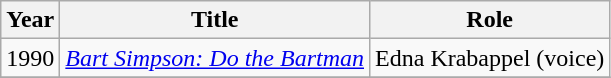<table class="wikitable sortable">
<tr>
<th>Year</th>
<th>Title</th>
<th>Role</th>
</tr>
<tr>
<td>1990</td>
<td><em><a href='#'>Bart Simpson: Do the Bartman</a></em></td>
<td>Edna Krabappel (voice)</td>
</tr>
<tr>
</tr>
</table>
